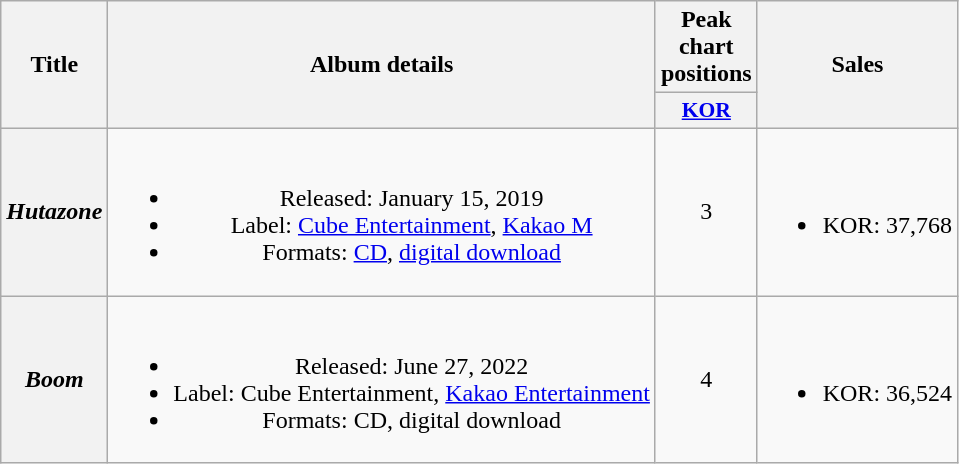<table class="wikitable plainrowheaders" style="text-align:center;">
<tr>
<th scope="col" rowspan="2">Title</th>
<th scope="col" rowspan="2">Album details</th>
<th scope="col" colspan="1">Peak chart positions</th>
<th scope="col" rowspan="2">Sales</th>
</tr>
<tr>
<th style=width:3em;font-size:90%><a href='#'>KOR</a><br></th>
</tr>
<tr>
<th scope="row"><em>Hutazone</em></th>
<td><br><ul><li>Released: January 15, 2019</li><li>Label: <a href='#'>Cube Entertainment</a>, <a href='#'>Kakao M</a></li><li>Formats: <a href='#'>CD</a>, <a href='#'>digital download</a></li></ul></td>
<td>3</td>
<td><br><ul><li>KOR: 37,768</li></ul></td>
</tr>
<tr>
<th scope="row"><em>Boom</em></th>
<td><br><ul><li>Released: June 27, 2022</li><li>Label: Cube Entertainment, <a href='#'>Kakao Entertainment</a></li><li>Formats: CD, digital download</li></ul></td>
<td>4</td>
<td><br><ul><li>KOR: 36,524</li></ul></td>
</tr>
</table>
